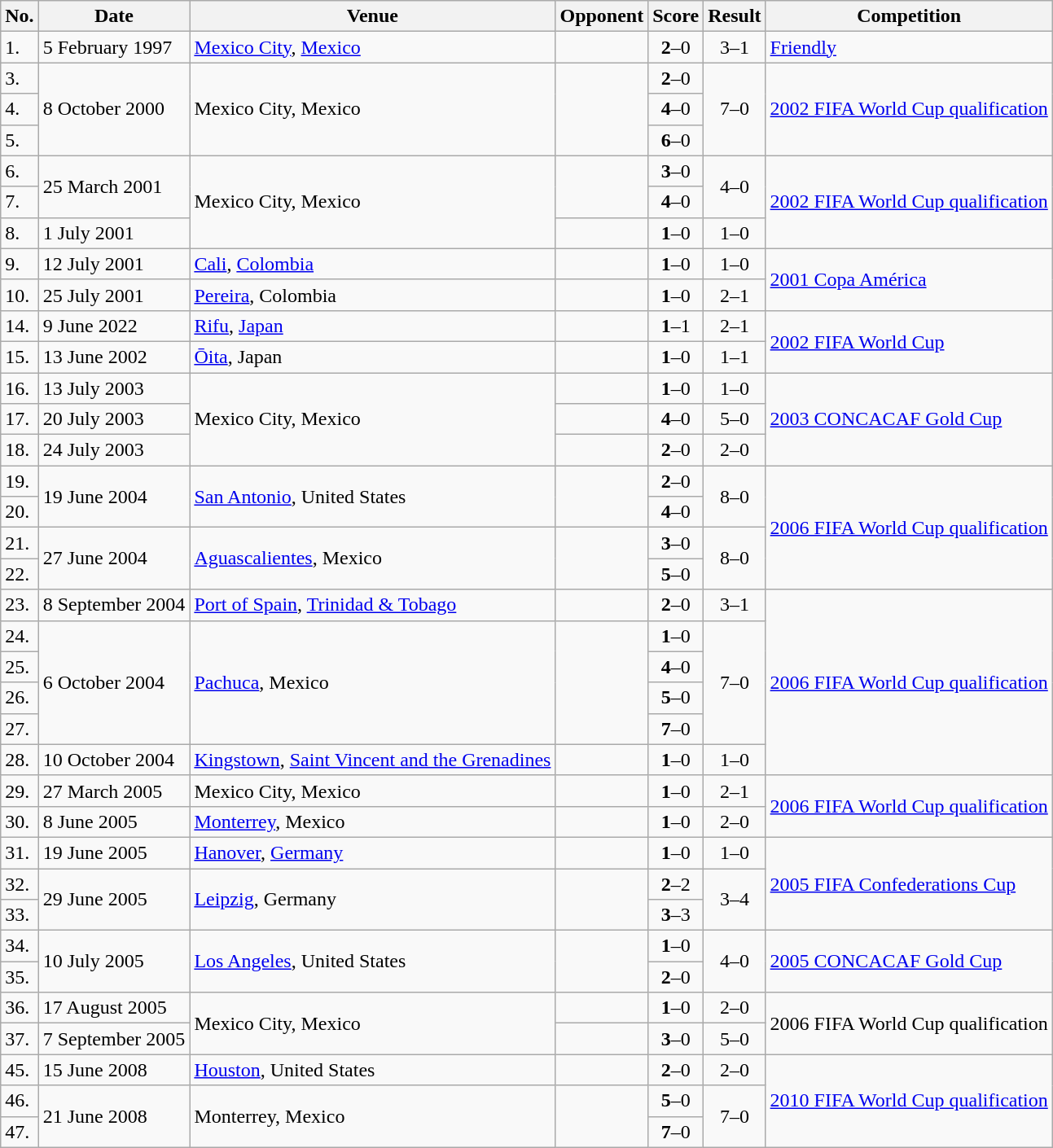<table class="wikitable">
<tr>
<th>No.</th>
<th>Date</th>
<th>Venue</th>
<th>Opponent</th>
<th>Score</th>
<th>Result</th>
<th>Competition</th>
</tr>
<tr>
<td>1.</td>
<td>5 February 1997</td>
<td><a href='#'>Mexico City</a>, <a href='#'>Mexico</a></td>
<td></td>
<td align=center><strong>2</strong>–0</td>
<td align=center>3–1</td>
<td><a href='#'>Friendly</a></td>
</tr>
<tr>
<td>3.</td>
<td rowspan=3>8 October 2000</td>
<td rowspan=3>Mexico City, Mexico</td>
<td rowspan=3></td>
<td align=center><strong>2</strong>–0</td>
<td rowspan=3 align=center>7–0</td>
<td rowspan=3><a href='#'>2002 FIFA World Cup qualification</a></td>
</tr>
<tr>
<td>4.</td>
<td align=center><strong>4</strong>–0</td>
</tr>
<tr>
<td>5.</td>
<td align=center><strong>6</strong>–0</td>
</tr>
<tr>
<td>6.</td>
<td rowspan=2>25 March 2001</td>
<td rowspan=3>Mexico City, Mexico</td>
<td rowspan=2></td>
<td align=center><strong>3</strong>–0</td>
<td rowspan=2 align=center>4–0</td>
<td rowspan=3><a href='#'>2002 FIFA World Cup qualification</a></td>
</tr>
<tr>
<td>7.</td>
<td align=center><strong>4</strong>–0</td>
</tr>
<tr>
<td>8.</td>
<td>1 July 2001</td>
<td></td>
<td align=center><strong>1</strong>–0</td>
<td align=center>1–0</td>
</tr>
<tr>
<td>9.</td>
<td>12 July 2001</td>
<td><a href='#'>Cali</a>, <a href='#'>Colombia</a></td>
<td></td>
<td align=center><strong>1</strong>–0</td>
<td align=center>1–0</td>
<td rowspan=2><a href='#'>2001 Copa América</a></td>
</tr>
<tr>
<td>10.</td>
<td>25 July 2001</td>
<td><a href='#'>Pereira</a>, Colombia</td>
<td></td>
<td align=center><strong>1</strong>–0</td>
<td align=center>2–1</td>
</tr>
<tr>
<td>14.</td>
<td>9 June 2022</td>
<td><a href='#'>Rifu</a>, <a href='#'>Japan</a></td>
<td></td>
<td align=center><strong>1</strong>–1</td>
<td align=center>2–1</td>
<td rowspan=2><a href='#'>2002 FIFA World Cup</a></td>
</tr>
<tr>
<td>15.</td>
<td>13 June 2002</td>
<td><a href='#'>Ōita</a>, Japan</td>
<td></td>
<td align=center><strong>1</strong>–0</td>
<td align=center>1–1</td>
</tr>
<tr>
<td>16.</td>
<td>13 July 2003</td>
<td rowspan=3>Mexico City, Mexico</td>
<td></td>
<td align=center><strong>1</strong>–0</td>
<td align=center>1–0</td>
<td rowspan=3><a href='#'>2003 CONCACAF Gold Cup</a></td>
</tr>
<tr>
<td>17.</td>
<td>20 July 2003</td>
<td></td>
<td align=center><strong>4</strong>–0</td>
<td align=center>5–0</td>
</tr>
<tr>
<td>18.</td>
<td>24 July 2003</td>
<td></td>
<td align=center><strong>2</strong>–0</td>
<td align=center>2–0</td>
</tr>
<tr>
<td>19.</td>
<td rowspan=2>19 June 2004</td>
<td rowspan=2><a href='#'>San Antonio</a>, United States</td>
<td rowspan=2></td>
<td align=center><strong>2</strong>–0</td>
<td rowspan=2 align=center>8–0</td>
<td rowspan=4><a href='#'>2006 FIFA World Cup qualification</a></td>
</tr>
<tr>
<td>20.</td>
<td align=center><strong>4</strong>–0</td>
</tr>
<tr>
<td>21.</td>
<td rowspan=2>27 June 2004</td>
<td rowspan=2><a href='#'>Aguascalientes</a>, Mexico</td>
<td rowspan=2></td>
<td align=center><strong>3</strong>–0</td>
<td rowspan=2 align=center>8–0</td>
</tr>
<tr>
<td>22.</td>
<td align=center><strong>5</strong>–0</td>
</tr>
<tr>
<td>23.</td>
<td>8 September 2004</td>
<td><a href='#'>Port of Spain</a>, <a href='#'>Trinidad & Tobago</a></td>
<td></td>
<td align=center><strong>2</strong>–0</td>
<td align=center>3–1</td>
<td rowspan=6><a href='#'>2006 FIFA World Cup qualification</a></td>
</tr>
<tr>
<td>24.</td>
<td rowspan=4>6 October 2004</td>
<td rowspan=4><a href='#'>Pachuca</a>, Mexico</td>
<td rowspan=4></td>
<td align=center><strong>1</strong>–0</td>
<td rowspan=4 align=center>7–0</td>
</tr>
<tr>
<td>25.</td>
<td align=center><strong>4</strong>–0</td>
</tr>
<tr>
<td>26.</td>
<td align=center><strong>5</strong>–0</td>
</tr>
<tr>
<td>27.</td>
<td align=center><strong>7</strong>–0</td>
</tr>
<tr>
<td>28.</td>
<td>10 October 2004</td>
<td><a href='#'>Kingstown</a>, <a href='#'>Saint Vincent and the Grenadines</a></td>
<td></td>
<td align=center><strong>1</strong>–0</td>
<td align=center>1–0</td>
</tr>
<tr>
<td>29.</td>
<td>27 March 2005</td>
<td>Mexico City, Mexico</td>
<td></td>
<td align=center><strong>1</strong>–0</td>
<td align=center>2–1</td>
<td rowspan=2><a href='#'>2006 FIFA World Cup qualification</a></td>
</tr>
<tr>
<td>30.</td>
<td>8 June 2005</td>
<td><a href='#'>Monterrey</a>, Mexico</td>
<td></td>
<td align=center><strong>1</strong>–0</td>
<td align=center>2–0</td>
</tr>
<tr>
<td>31.</td>
<td>19 June 2005</td>
<td><a href='#'>Hanover</a>, <a href='#'>Germany</a></td>
<td></td>
<td align=center><strong>1</strong>–0</td>
<td align=center>1–0</td>
<td rowspan=3><a href='#'>2005 FIFA Confederations Cup</a></td>
</tr>
<tr>
<td>32.</td>
<td rowspan=2>29 June 2005</td>
<td rowspan=2><a href='#'>Leipzig</a>, Germany</td>
<td rowspan=2></td>
<td align=center><strong>2</strong>–2</td>
<td rowspan=2 align=center>3–4 </td>
</tr>
<tr>
<td>33.</td>
<td align=center><strong>3</strong>–3</td>
</tr>
<tr>
<td>34.</td>
<td rowspan=2>10 July 2005</td>
<td rowspan=2><a href='#'>Los Angeles</a>, United States</td>
<td rowspan=2></td>
<td align=center><strong>1</strong>–0</td>
<td rowspan=2 align=center>4–0</td>
<td rowspan=2><a href='#'>2005 CONCACAF Gold Cup</a></td>
</tr>
<tr>
<td>35.</td>
<td align=center><strong>2</strong>–0</td>
</tr>
<tr>
<td>36.</td>
<td>17 August 2005</td>
<td rowspan=2>Mexico City, Mexico</td>
<td></td>
<td align=center><strong>1</strong>–0</td>
<td align=center>2–0</td>
<td rowspan=2>2006 FIFA World Cup qualification</td>
</tr>
<tr>
<td>37.</td>
<td>7 September 2005</td>
<td></td>
<td align=center><strong>3</strong>–0</td>
<td align=center>5–0</td>
</tr>
<tr>
<td>45.</td>
<td>15 June 2008</td>
<td><a href='#'>Houston</a>, United States</td>
<td></td>
<td align=center><strong>2</strong>–0</td>
<td align=center>2–0</td>
<td rowspan=3><a href='#'>2010 FIFA World Cup qualification</a></td>
</tr>
<tr>
<td>46.</td>
<td rowspan=2>21 June 2008</td>
<td rowspan=2>Monterrey, Mexico</td>
<td rowspan=2></td>
<td align=center><strong>5</strong>–0</td>
<td rowspan=2 align=center>7–0</td>
</tr>
<tr>
<td>47.</td>
<td align=center><strong>7</strong>–0</td>
</tr>
</table>
